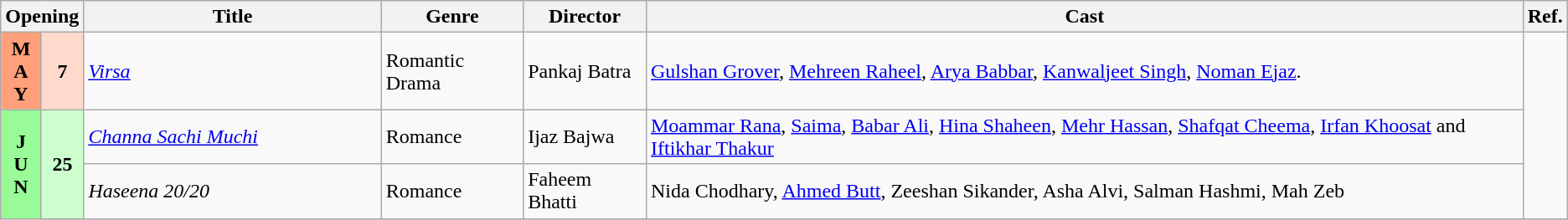<table class="wikitable">
<tr text-align:center;">
<th colspan="2"><strong>Opening</strong></th>
<th style="width:19%;"><strong>Title</strong></th>
<th><strong>Genre</strong></th>
<th><strong>Director</strong></th>
<th><strong>Cast</strong></th>
<th><strong>Ref.</strong></th>
</tr>
<tr>
<td rowspan="1" style="text-align:center; background:#ffa07a;"><strong>M<br>A<br>Y</strong></td>
<td rowspan="1" style="text-align:center; background:#ffdacc; textcolor:#000;"><strong>7</strong></td>
<td><em><a href='#'>Virsa</a></em></td>
<td>Romantic Drama</td>
<td>Pankaj Batra</td>
<td><a href='#'>Gulshan Grover</a>, <a href='#'>Mehreen Raheel</a>, <a href='#'>Arya Babbar</a>, <a href='#'>Kanwaljeet Singh</a>, <a href='#'>Noman Ejaz</a>.</td>
<td rowspan="3"></td>
</tr>
<tr>
<td rowspan="3" style="text-align:center; background:#98fb98; textcolor:#000;"><strong>J<br>U<br>N</strong></td>
<td rowspan="2" style="text-align:center; background:#cdfecd; textcolor:#000;"><strong>25</strong></td>
<td><em><a href='#'>Channa Sachi Muchi</a></em></td>
<td>Romance</td>
<td>Ijaz Bajwa</td>
<td><a href='#'>Moammar Rana</a>, <a href='#'>Saima</a>, <a href='#'>Babar Ali</a>, <a href='#'>Hina Shaheen</a>, <a href='#'>Mehr Hassan</a>, <a href='#'>Shafqat Cheema</a>, <a href='#'>Irfan Khoosat</a> and <a href='#'>Iftikhar Thakur</a></td>
</tr>
<tr>
<td><em>Haseena 20/20</em></td>
<td>Romance</td>
<td>Faheem Bhatti</td>
<td>Nida Chodhary, <a href='#'>Ahmed Butt</a>, Zeeshan Sikander, Asha Alvi, Salman Hashmi, Mah Zeb</td>
</tr>
<tr>
</tr>
</table>
